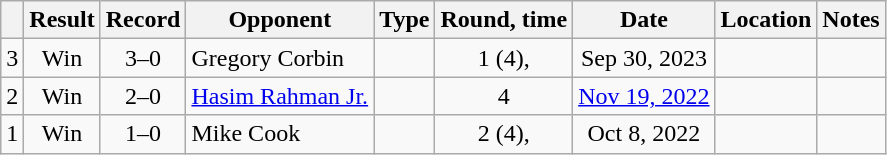<table class="wikitable" style="text-align:center">
<tr>
<th></th>
<th>Result</th>
<th>Record</th>
<th>Opponent</th>
<th>Type</th>
<th>Round, time</th>
<th>Date</th>
<th>Location</th>
<th>Notes</th>
</tr>
<tr>
<td>3</td>
<td>Win</td>
<td>3–0</td>
<td style="text-align:left;">Gregory Corbin</td>
<td></td>
<td>1 (4), </td>
<td>Sep 30, 2023</td>
<td style="text-align:left;"></td>
<td></td>
</tr>
<tr>
<td>2</td>
<td>Win</td>
<td>2–0</td>
<td style="text-align:left;"><a href='#'>Hasim Rahman Jr.</a></td>
<td></td>
<td>4</td>
<td><a href='#'>Nov 19, 2022</a></td>
<td style="text-align:left;"></td>
<td></td>
</tr>
<tr>
<td>1</td>
<td>Win</td>
<td>1–0</td>
<td style="text-align:left;">Mike Cook</td>
<td></td>
<td>2 (4), </td>
<td>Oct 8, 2022</td>
<td style="text-align:left;"></td>
<td></td>
</tr>
</table>
